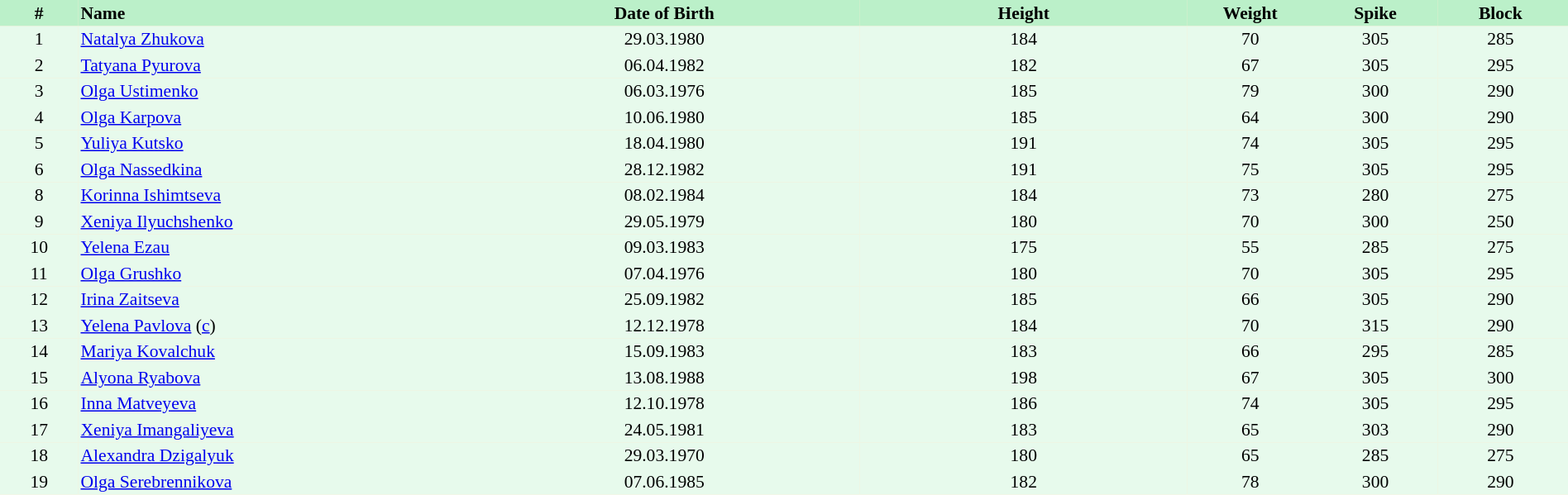<table border=0 cellpadding=2 cellspacing=0  |- bgcolor=#FFECCE style="text-align:center; font-size:90%;" width=100%>
<tr bgcolor=#BBF0C9>
<th width=5%>#</th>
<th width=25% align=left>Name</th>
<th width=25%>Date of Birth</th>
<th width=21%>Height</th>
<th width=8%>Weight</th>
<th width=8%>Spike</th>
<th width=8%>Block</th>
<th></th>
</tr>
<tr bgcolor=#E7FAEC>
<td>1</td>
<td align=left><a href='#'>Natalya Zhukova</a></td>
<td>29.03.1980</td>
<td>184</td>
<td>70</td>
<td>305</td>
<td>285</td>
<td></td>
</tr>
<tr bgcolor=#E7FAEC>
<td>2</td>
<td align=left><a href='#'>Tatyana Pyurova</a></td>
<td>06.04.1982</td>
<td>182</td>
<td>67</td>
<td>305</td>
<td>295</td>
<td></td>
</tr>
<tr bgcolor=#E7FAEC>
<td>3</td>
<td align=left><a href='#'>Olga Ustimenko</a></td>
<td>06.03.1976</td>
<td>185</td>
<td>79</td>
<td>300</td>
<td>290</td>
<td></td>
</tr>
<tr bgcolor=#E7FAEC>
<td>4</td>
<td align=left><a href='#'>Olga Karpova</a></td>
<td>10.06.1980</td>
<td>185</td>
<td>64</td>
<td>300</td>
<td>290</td>
<td></td>
</tr>
<tr bgcolor=#E7FAEC>
<td>5</td>
<td align=left><a href='#'>Yuliya Kutsko</a></td>
<td>18.04.1980</td>
<td>191</td>
<td>74</td>
<td>305</td>
<td>295</td>
<td></td>
</tr>
<tr bgcolor=#E7FAEC>
<td>6</td>
<td align=left><a href='#'>Olga Nassedkina</a></td>
<td>28.12.1982</td>
<td>191</td>
<td>75</td>
<td>305</td>
<td>295</td>
<td></td>
</tr>
<tr bgcolor=#E7FAEC>
<td>8</td>
<td align=left><a href='#'>Korinna Ishimtseva</a></td>
<td>08.02.1984</td>
<td>184</td>
<td>73</td>
<td>280</td>
<td>275</td>
<td></td>
</tr>
<tr bgcolor=#E7FAEC>
<td>9</td>
<td align=left><a href='#'>Xeniya Ilyuchshenko</a></td>
<td>29.05.1979</td>
<td>180</td>
<td>70</td>
<td>300</td>
<td>250</td>
<td></td>
</tr>
<tr bgcolor=#E7FAEC>
<td>10</td>
<td align=left><a href='#'>Yelena Ezau</a></td>
<td>09.03.1983</td>
<td>175</td>
<td>55</td>
<td>285</td>
<td>275</td>
<td></td>
</tr>
<tr bgcolor=#E7FAEC>
<td>11</td>
<td align=left><a href='#'>Olga Grushko</a></td>
<td>07.04.1976</td>
<td>180</td>
<td>70</td>
<td>305</td>
<td>295</td>
<td></td>
</tr>
<tr bgcolor=#E7FAEC>
<td>12</td>
<td align=left><a href='#'>Irina Zaitseva</a></td>
<td>25.09.1982</td>
<td>185</td>
<td>66</td>
<td>305</td>
<td>290</td>
<td></td>
</tr>
<tr bgcolor=#E7FAEC>
<td>13</td>
<td align=left><a href='#'>Yelena Pavlova</a> (<a href='#'>c</a>)</td>
<td>12.12.1978</td>
<td>184</td>
<td>70</td>
<td>315</td>
<td>290</td>
<td></td>
</tr>
<tr bgcolor=#E7FAEC>
<td>14</td>
<td align=left><a href='#'>Mariya Kovalchuk</a></td>
<td>15.09.1983</td>
<td>183</td>
<td>66</td>
<td>295</td>
<td>285</td>
<td></td>
</tr>
<tr bgcolor=#E7FAEC>
<td>15</td>
<td align=left><a href='#'>Alyona Ryabova</a></td>
<td>13.08.1988</td>
<td>198</td>
<td>67</td>
<td>305</td>
<td>300</td>
<td></td>
</tr>
<tr bgcolor=#E7FAEC>
<td>16</td>
<td align=left><a href='#'>Inna Matveyeva</a></td>
<td>12.10.1978</td>
<td>186</td>
<td>74</td>
<td>305</td>
<td>295</td>
<td></td>
</tr>
<tr bgcolor=#E7FAEC>
<td>17</td>
<td align=left><a href='#'>Xeniya Imangaliyeva</a></td>
<td>24.05.1981</td>
<td>183</td>
<td>65</td>
<td>303</td>
<td>290</td>
<td></td>
</tr>
<tr bgcolor=#E7FAEC>
<td>18</td>
<td align=left><a href='#'>Alexandra Dzigalyuk</a></td>
<td>29.03.1970</td>
<td>180</td>
<td>65</td>
<td>285</td>
<td>275</td>
<td></td>
</tr>
<tr bgcolor=#E7FAEC>
<td>19</td>
<td align=left><a href='#'>Olga Serebrennikova</a></td>
<td>07.06.1985</td>
<td>182</td>
<td>78</td>
<td>300</td>
<td>290</td>
<td></td>
</tr>
</table>
